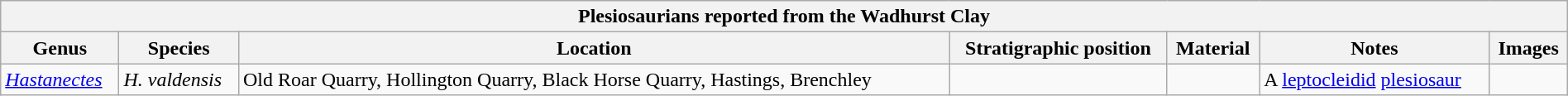<table class="wikitable" align="center" width="100%">
<tr>
<th colspan="7" align="center"><strong>Plesiosaurians reported from the Wadhurst Clay</strong></th>
</tr>
<tr>
<th>Genus</th>
<th>Species</th>
<th>Location</th>
<th>Stratigraphic position</th>
<th>Material</th>
<th>Notes</th>
<th>Images</th>
</tr>
<tr>
<td><em><a href='#'>Hastanectes</a></em></td>
<td><em>H. valdensis</em></td>
<td>Old Roar Quarry, Hollington Quarry, Black Horse Quarry, Hastings, Brenchley</td>
<td></td>
<td></td>
<td>A <a href='#'>leptocleidid</a> <a href='#'>plesiosaur</a></td>
<td></td>
</tr>
</table>
